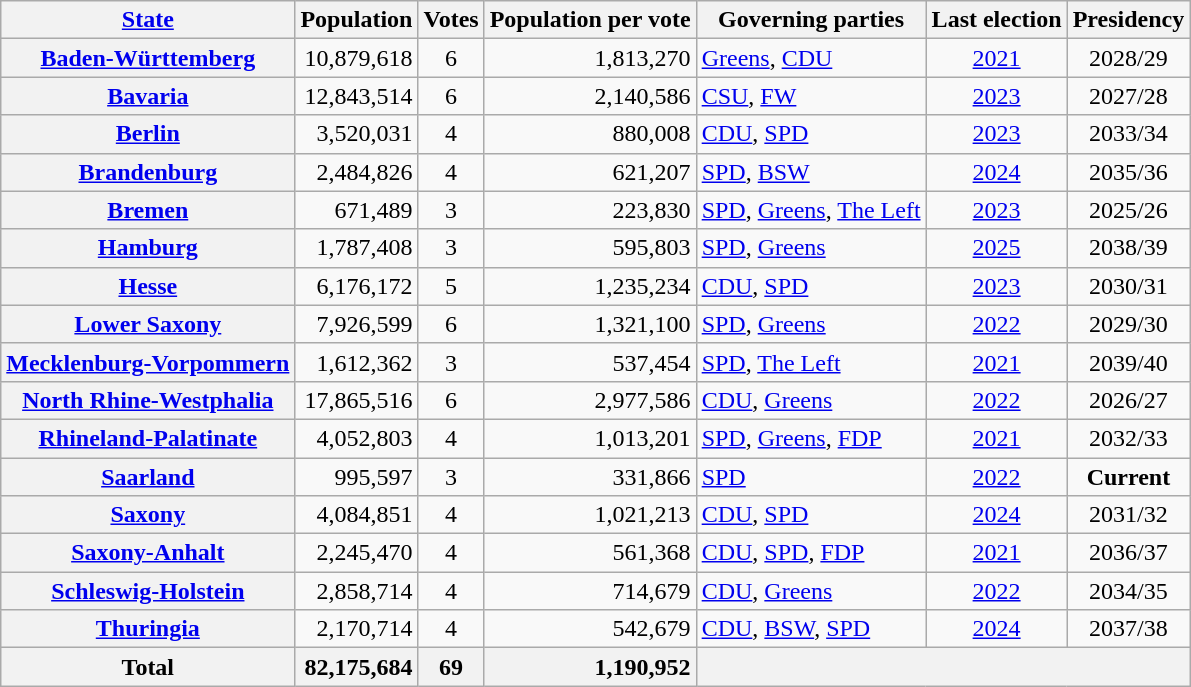<table class="wikitable sortable" style="text-align:center">
<tr>
<th><a href='#'>State</a></th>
<th>Population</th>
<th>Votes</th>
<th>Population per vote</th>
<th>Governing parties</th>
<th>Last election</th>
<th>Presidency</th>
</tr>
<tr>
<th align=left><a href='#'>Baden-Württemberg</a></th>
<td align=right>10,879,618</td>
<td>6</td>
<td align=right>1,813,270</td>
<td align=left><a href='#'>Greens</a>, <a href='#'>CDU</a></td>
<td><a href='#'>2021</a></td>
<td>2028/29</td>
</tr>
<tr>
<th align=left><a href='#'>Bavaria</a></th>
<td align=right>12,843,514</td>
<td>6</td>
<td align=right>2,140,586</td>
<td align=left><a href='#'>CSU</a>, <a href='#'>FW</a></td>
<td><a href='#'>2023</a></td>
<td>2027/28</td>
</tr>
<tr>
<th align=left><a href='#'>Berlin</a></th>
<td align=right>3,520,031</td>
<td>4</td>
<td align=right>880,008</td>
<td align=left><a href='#'>CDU</a>, <a href='#'>SPD</a></td>
<td><a href='#'>2023</a></td>
<td>2033/34</td>
</tr>
<tr>
<th align=left><a href='#'>Brandenburg</a></th>
<td align=right>2,484,826</td>
<td>4</td>
<td align=right>621,207</td>
<td align=left><a href='#'>SPD</a>, <a href='#'>BSW</a></td>
<td><a href='#'>2024</a></td>
<td>2035/36</td>
</tr>
<tr>
<th align=left><a href='#'>Bremen</a></th>
<td align=right>671,489</td>
<td>3</td>
<td align=right>223,830</td>
<td align=left><a href='#'>SPD</a>, <a href='#'>Greens</a>, <a href='#'>The Left</a></td>
<td><a href='#'>2023</a></td>
<td>2025/26</td>
</tr>
<tr>
<th align=left><a href='#'>Hamburg</a></th>
<td align=right>1,787,408</td>
<td>3</td>
<td align=right>595,803</td>
<td align=left><a href='#'>SPD</a>, <a href='#'>Greens</a></td>
<td><a href='#'>2025</a></td>
<td>2038/39</td>
</tr>
<tr>
<th align=left><a href='#'>Hesse</a></th>
<td align=right>6,176,172</td>
<td>5</td>
<td align=right>1,235,234</td>
<td align=left><a href='#'>CDU</a>, <a href='#'>SPD</a></td>
<td><a href='#'>2023</a></td>
<td>2030/31</td>
</tr>
<tr>
<th align=left><a href='#'>Lower Saxony</a></th>
<td align=right>7,926,599</td>
<td>6</td>
<td align=right>1,321,100</td>
<td align=left><a href='#'>SPD</a>, <a href='#'>Greens</a></td>
<td><a href='#'>2022</a></td>
<td>2029/30</td>
</tr>
<tr>
<th align=left><a href='#'>Mecklenburg-Vorpommern</a></th>
<td align=right>1,612,362</td>
<td>3</td>
<td align=right>537,454</td>
<td align=left><a href='#'>SPD</a>, <a href='#'>The Left</a></td>
<td><a href='#'>2021</a></td>
<td>2039/40</td>
</tr>
<tr>
<th align=left><a href='#'>North Rhine-Westphalia</a></th>
<td align=right>17,865,516</td>
<td>6</td>
<td align=right>2,977,586</td>
<td align=left><a href='#'>CDU</a>, <a href='#'>Greens</a></td>
<td><a href='#'>2022</a></td>
<td>2026/27</td>
</tr>
<tr>
<th align=left><a href='#'>Rhineland-Palatinate</a></th>
<td align=right>4,052,803</td>
<td>4</td>
<td align=right>1,013,201</td>
<td align=left><a href='#'>SPD</a>, <a href='#'>Greens</a>, <a href='#'>FDP</a></td>
<td><a href='#'>2021</a></td>
<td>2032/33</td>
</tr>
<tr>
<th align=left><a href='#'>Saarland</a></th>
<td align=right>995,597</td>
<td>3</td>
<td align=right>331,866</td>
<td align=left><a href='#'>SPD</a></td>
<td><a href='#'>2022</a></td>
<td data-sort-value="2024/25"><strong>Current</strong></td>
</tr>
<tr>
<th align=left><a href='#'>Saxony</a></th>
<td align=right>4,084,851</td>
<td>4</td>
<td align=right>1,021,213</td>
<td align=left><a href='#'>CDU</a>, <a href='#'>SPD</a></td>
<td><a href='#'>2024</a></td>
<td>2031/32</td>
</tr>
<tr>
<th align=left><a href='#'>Saxony-Anhalt</a></th>
<td align=right>2,245,470</td>
<td>4</td>
<td align=right>561,368</td>
<td align=left><a href='#'>CDU</a>, <a href='#'>SPD</a>, <a href='#'>FDP</a></td>
<td><a href='#'>2021</a></td>
<td>2036/37</td>
</tr>
<tr>
<th align=left><a href='#'>Schleswig-Holstein</a></th>
<td align=right>2,858,714</td>
<td>4</td>
<td align=right>714,679</td>
<td align=left><a href='#'>CDU</a>, <a href='#'>Greens</a></td>
<td><a href='#'>2022</a></td>
<td>2034/35</td>
</tr>
<tr>
<th align=left><a href='#'>Thuringia</a></th>
<td align=right>2,170,714</td>
<td>4</td>
<td align=right>542,679</td>
<td align=left><a href='#'>CDU</a>, <a href='#'>BSW</a>, <a href='#'>SPD</a></td>
<td><a href='#'>2024</a></td>
<td>2037/38</td>
</tr>
<tr>
<th>Total</th>
<th style="text-align:right">82,175,684</th>
<th>69</th>
<th style="text-align:right">1,190,952</th>
<th colspan=3></th>
</tr>
</table>
